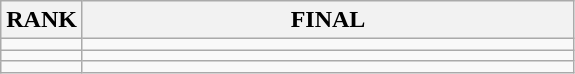<table class="wikitable">
<tr>
<th>RANK</th>
<th style="width: 20em">FINAL</th>
</tr>
<tr>
<td align="center"></td>
<td></td>
</tr>
<tr>
<td align="center"></td>
<td></td>
</tr>
<tr>
<td align="center"></td>
<td></td>
</tr>
</table>
